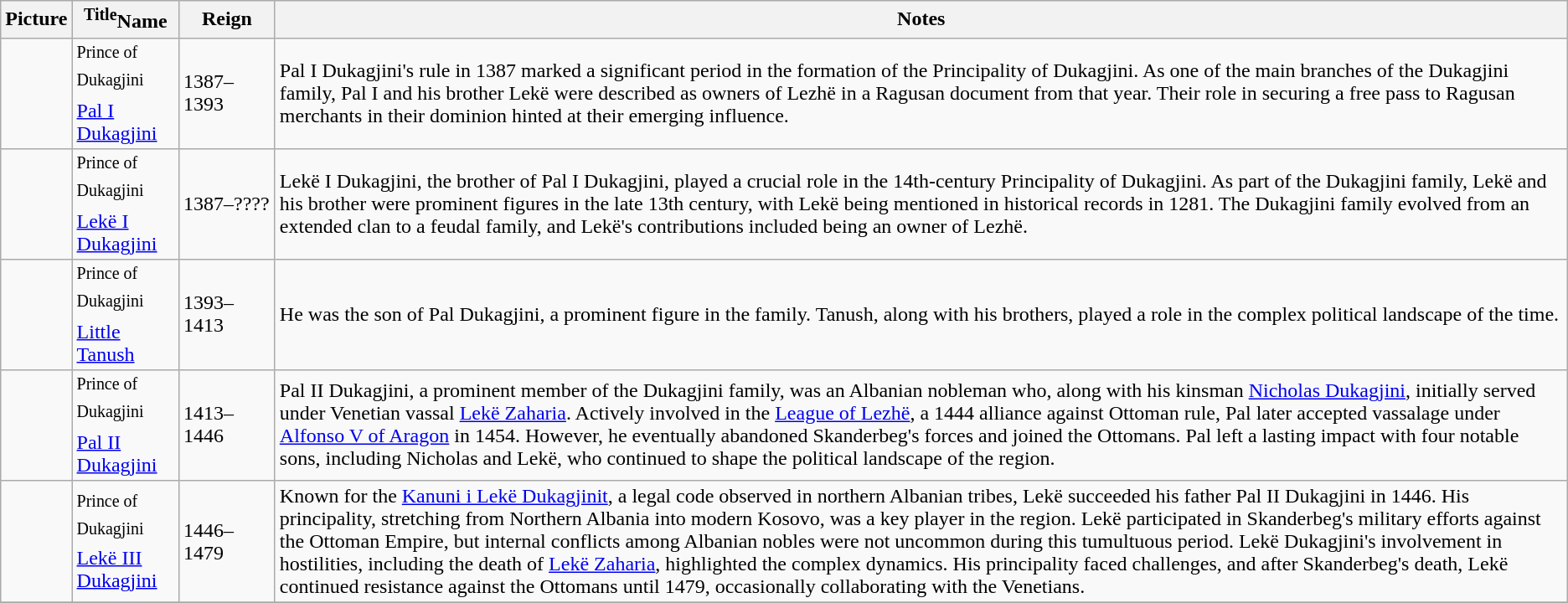<table class="wikitable">
<tr ->
<th>Picture</th>
<th><sup>Title</sup>Name</th>
<th>Reign</th>
<th>Notes</th>
</tr>
<tr ->
<td></td>
<td><sup>Prince of Dukagjini</sup><br><a href='#'>Pal I Dukagjini</a></td>
<td>1387–1393</td>
<td>Pal I Dukagjini's rule in 1387 marked a significant period in the formation of the Principality of Dukagjini. As one of the main branches of the Dukagjini family, Pal I and his brother Lekë were described as owners of Lezhë in a Ragusan document from that year. Their role in securing a free pass to Ragusan merchants in their dominion hinted at their emerging influence.</td>
</tr>
<tr ->
<td></td>
<td><sup>Prince of Dukagjini</sup><br><a href='#'>Lekë I Dukagjini</a></td>
<td>1387–????</td>
<td>Lekë I Dukagjini, the brother of Pal I Dukagjini, played a crucial role in the 14th-century Principality of Dukagjini. As part of the Dukagjini family, Lekë and his brother were prominent figures in the late 13th century, with Lekë being mentioned in historical records in 1281. The Dukagjini family evolved from an extended clan to a feudal family, and Lekë's contributions included being an owner of Lezhë.</td>
</tr>
<tr ->
<td></td>
<td><sup>Prince of Dukagjini</sup><br><a href='#'>Little Tanush</a></td>
<td>1393–1413</td>
<td>He was the son of Pal Dukagjini, a prominent figure in the family. Tanush, along with his brothers, played a role in the complex political landscape of the time.</td>
</tr>
<tr ->
<td></td>
<td><sup>Prince of Dukagjini</sup><br><a href='#'>Pal II Dukagjini</a></td>
<td>1413–1446</td>
<td>Pal II Dukagjini, a prominent member of the Dukagjini family, was an Albanian nobleman who, along with his kinsman <a href='#'>Nicholas Dukagjini</a>, initially served under Venetian vassal <a href='#'>Lekë Zaharia</a>. Actively involved in the <a href='#'>League of Lezhë</a>, a 1444 alliance against Ottoman rule, Pal later accepted vassalage under <a href='#'>Alfonso V of Aragon</a> in 1454. However, he eventually abandoned Skanderbeg's forces and joined the Ottomans. Pal left a lasting impact with four notable sons, including Nicholas and Lekë, who continued to shape the political landscape of the region.</td>
</tr>
<tr ->
<td></td>
<td><sup>Prince of Dukagjini</sup><br><a href='#'>Lekë III Dukagjini</a></td>
<td>1446–1479</td>
<td>Known for the <a href='#'>Kanuni i Lekë Dukagjinit</a>, a legal code observed in northern Albanian tribes, Lekë succeeded his father Pal II Dukagjini in 1446. His principality, stretching from Northern Albania into modern Kosovo, was a key player in the region. Lekë participated in Skanderbeg's military efforts against the Ottoman Empire, but internal conflicts among Albanian nobles were not uncommon during this tumultuous period. Lekë Dukagjini's involvement in hostilities, including the death of <a href='#'>Lekë Zaharia</a>, highlighted the complex dynamics. His principality faced challenges, and after Skanderbeg's death, Lekë continued resistance against the Ottomans until 1479, occasionally collaborating with the Venetians.</td>
</tr>
<tr ->
</tr>
</table>
